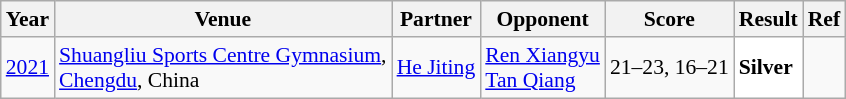<table class="sortable wikitable" style="font-size: 90%;">
<tr>
<th>Year</th>
<th>Venue</th>
<th>Partner</th>
<th>Opponent</th>
<th>Score</th>
<th>Result</th>
<th>Ref</th>
</tr>
<tr>
<td align="center"><a href='#'>2021</a></td>
<td align="left"><a href='#'>Shuangliu Sports Centre Gymnasium</a>,<br><a href='#'>Chengdu</a>, China</td>
<td align="left"> <a href='#'>He Jiting</a></td>
<td align="left"> <a href='#'>Ren Xiangyu</a><br> <a href='#'>Tan Qiang</a></td>
<td align="left">21–23, 16–21</td>
<td style="text-align:left; background:white"> <strong>Silver</strong></td>
<td align="center"></td>
</tr>
</table>
